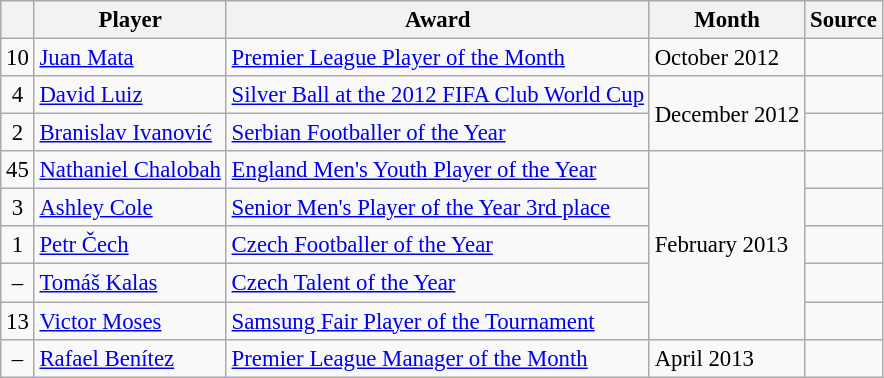<table class="wikitable sortable" style="text-align:left; font-size:95%;">
<tr>
<th></th>
<th>Player</th>
<th>Award</th>
<th>Month</th>
<th>Source</th>
</tr>
<tr>
<td align=center>10</td>
<td> <a href='#'>Juan Mata</a></td>
<td><a href='#'>Premier League Player of the Month</a></td>
<td>October 2012</td>
<td></td>
</tr>
<tr>
<td align=center>4</td>
<td> <a href='#'>David Luiz</a></td>
<td><a href='#'>Silver Ball at the 2012 FIFA Club World Cup</a></td>
<td rowspan="2">December 2012</td>
<td></td>
</tr>
<tr>
<td align=center>2</td>
<td> <a href='#'>Branislav Ivanović</a></td>
<td><a href='#'>Serbian Footballer of the Year</a></td>
<td></td>
</tr>
<tr>
<td align=center>45</td>
<td> <a href='#'>Nathaniel Chalobah</a></td>
<td><a href='#'>England Men's Youth Player of the Year</a></td>
<td rowspan="5">February 2013</td>
<td></td>
</tr>
<tr>
<td align=center>3</td>
<td> <a href='#'>Ashley Cole</a></td>
<td><a href='#'>Senior Men's Player of the Year 3rd place</a></td>
<td></td>
</tr>
<tr>
<td align=center>1</td>
<td> <a href='#'>Petr Čech</a></td>
<td><a href='#'>Czech Footballer of the Year</a></td>
<td></td>
</tr>
<tr>
<td align=center>–</td>
<td> <a href='#'>Tomáš Kalas</a></td>
<td><a href='#'>Czech Talent of the Year</a></td>
<td></td>
</tr>
<tr>
<td align=center>13</td>
<td> <a href='#'>Victor Moses</a></td>
<td><a href='#'>Samsung Fair Player of the Tournament</a></td>
<td></td>
</tr>
<tr>
<td align=center>–</td>
<td> <a href='#'>Rafael Benítez</a></td>
<td><a href='#'>Premier League Manager of the Month</a></td>
<td>April 2013</td>
<td></td>
</tr>
</table>
